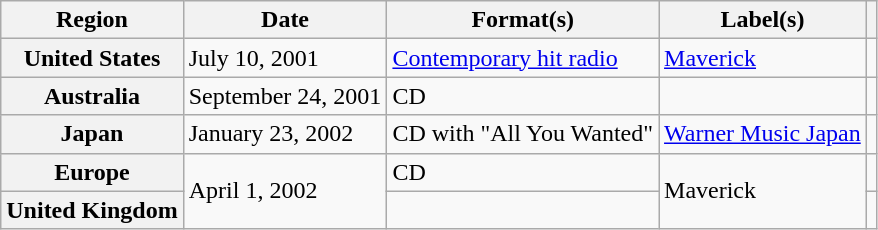<table class="wikitable plainrowheaders">
<tr>
<th>Region</th>
<th>Date</th>
<th>Format(s)</th>
<th>Label(s)</th>
<th></th>
</tr>
<tr>
<th scope="row">United States</th>
<td>July 10, 2001</td>
<td><a href='#'>Contemporary hit radio</a></td>
<td><a href='#'>Maverick</a></td>
<td></td>
</tr>
<tr>
<th scope="row">Australia</th>
<td>September 24, 2001</td>
<td>CD</td>
<td></td>
<td></td>
</tr>
<tr>
<th scope="row">Japan</th>
<td>January 23, 2002</td>
<td>CD with "All You Wanted"</td>
<td><a href='#'>Warner Music Japan</a></td>
<td></td>
</tr>
<tr>
<th scope="row">Europe</th>
<td rowspan="2">April 1, 2002</td>
<td>CD</td>
<td rowspan="2">Maverick</td>
<td></td>
</tr>
<tr>
<th scope="row">United Kingdom</th>
<td></td>
<td></td>
</tr>
</table>
